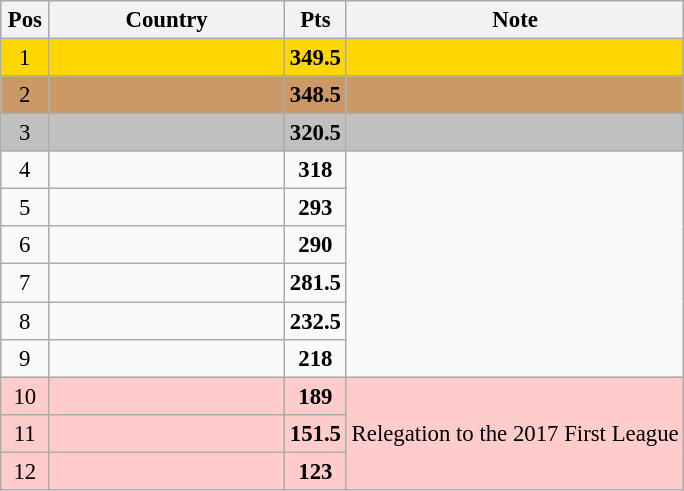<table class="wikitable" style="text-align: center; font-size:95%">
<tr>
<th width="25">Pos</th>
<th width="150">Country</th>
<th width="25">Pts</th>
<th>Note</th>
</tr>
<tr style="background:gold;">
<td>1</td>
<td align="left"><strong></strong></td>
<td><strong>349.5</strong></td>
<td></td>
</tr>
<tr style="background:#c96;">
<td>2</td>
<td align="left"><strong></strong></td>
<td><strong>348.5</strong></td>
<td></td>
</tr>
<tr style="background:silver;">
<td>3</td>
<td align="left"><strong></strong></td>
<td><strong>320.5</strong></td>
<td></td>
</tr>
<tr>
<td>4</td>
<td align="left"><strong></strong></td>
<td><strong>318</strong></td>
</tr>
<tr>
<td>5</td>
<td align="left"><strong></strong></td>
<td><strong>293</strong></td>
</tr>
<tr>
<td>6</td>
<td align="left"><strong></strong></td>
<td><strong>290</strong></td>
</tr>
<tr>
<td>7</td>
<td align="left"><strong></strong></td>
<td><strong>281.5</strong></td>
</tr>
<tr>
<td>8</td>
<td align="left"><strong></strong></td>
<td><strong>232.5</strong></td>
</tr>
<tr>
<td>9</td>
<td align="left"><strong></strong></td>
<td><strong>218</strong></td>
</tr>
<tr bgcolor=ffcccc>
<td>10</td>
<td align="left"><strong></strong></td>
<td><strong>189</strong></td>
<td rowspan=3>Relegation to the 2017 First League</td>
</tr>
<tr bgcolor=ffcccc>
<td>11</td>
<td align="left"><strong></strong></td>
<td><strong>151.5</strong></td>
</tr>
<tr bgcolor=ffcccc>
<td>12</td>
<td align="left"><strong></strong></td>
<td><strong>123</strong></td>
</tr>
</table>
